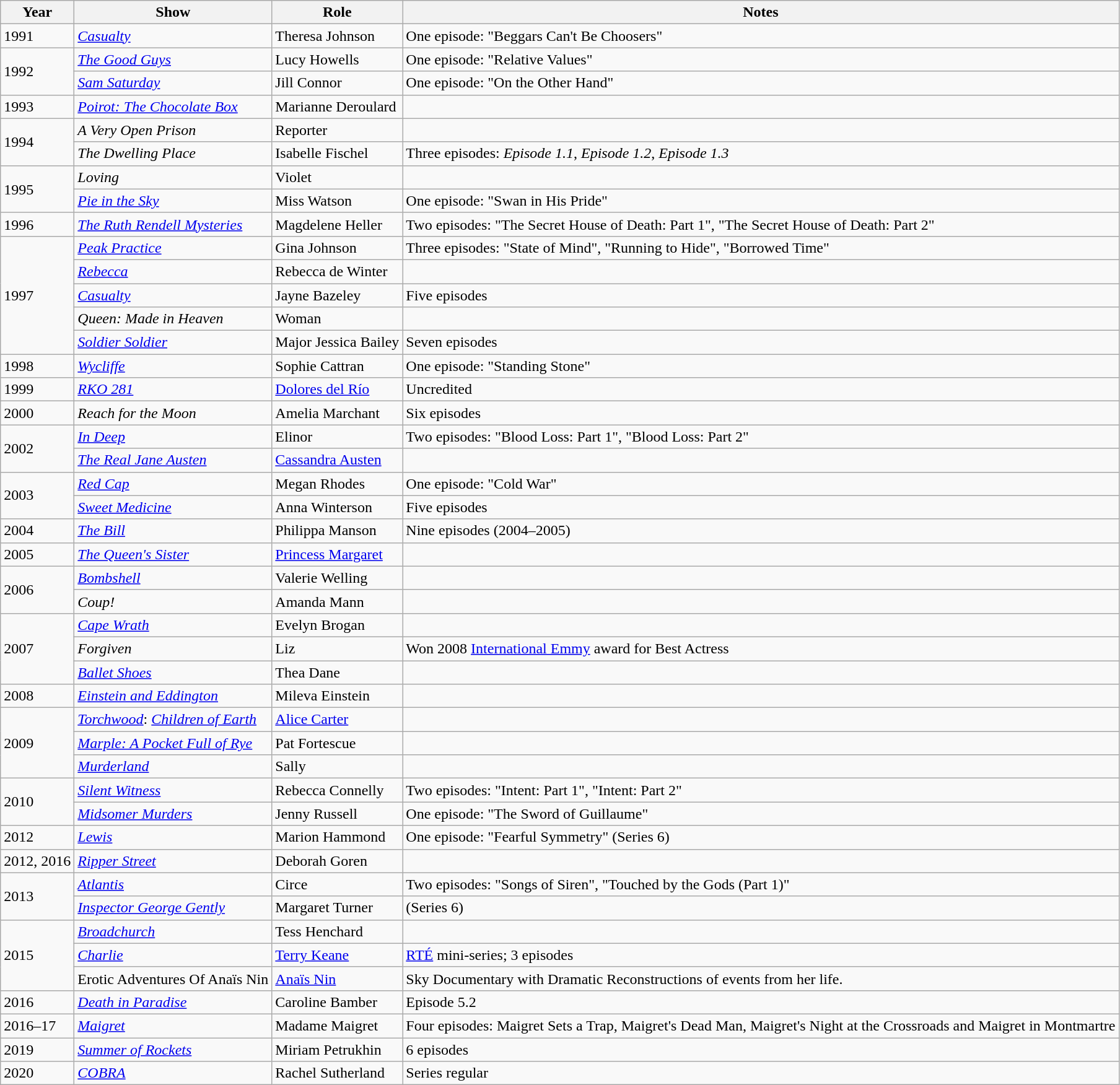<table class="wikitable">
<tr>
<th>Year</th>
<th>Show</th>
<th>Role</th>
<th>Notes</th>
</tr>
<tr>
<td rowspan="1">1991</td>
<td><em><a href='#'>Casualty</a></em></td>
<td>Theresa Johnson</td>
<td>One episode: "Beggars Can't Be Choosers"</td>
</tr>
<tr>
<td rowspan="2">1992</td>
<td><em><a href='#'>The Good Guys</a></em></td>
<td>Lucy Howells</td>
<td>One episode: "Relative Values"</td>
</tr>
<tr>
<td><em><a href='#'>Sam Saturday</a></em></td>
<td>Jill Connor</td>
<td>One episode: "On the Other Hand"</td>
</tr>
<tr>
<td rowspan="1">1993</td>
<td><em><a href='#'>Poirot: The Chocolate Box</a></em></td>
<td>Marianne Deroulard</td>
<td></td>
</tr>
<tr>
<td rowspan="2">1994</td>
<td><em>A Very Open Prison</em></td>
<td>Reporter</td>
<td></td>
</tr>
<tr>
<td><em>The Dwelling Place</em></td>
<td>Isabelle Fischel</td>
<td>Three episodes: <em>Episode 1.1</em>, <em>Episode 1.2</em>, <em>Episode 1.3</em></td>
</tr>
<tr>
<td rowspan="2">1995</td>
<td><em>Loving</em></td>
<td>Violet</td>
<td></td>
</tr>
<tr>
<td><em><a href='#'>Pie in the Sky</a></em></td>
<td>Miss Watson</td>
<td>One episode: "Swan in His Pride"</td>
</tr>
<tr>
<td rowspan="1">1996</td>
<td><em><a href='#'>The Ruth Rendell Mysteries</a></em></td>
<td>Magdelene Heller</td>
<td>Two episodes: "The Secret House of Death: Part 1", "The Secret House of Death: Part 2"</td>
</tr>
<tr>
<td rowspan="5">1997</td>
<td><em><a href='#'>Peak Practice</a></em></td>
<td>Gina Johnson</td>
<td>Three episodes: "State of Mind", "Running to Hide", "Borrowed Time"</td>
</tr>
<tr>
<td><em><a href='#'>Rebecca</a></em></td>
<td>Rebecca de Winter</td>
<td></td>
</tr>
<tr>
<td><em><a href='#'>Casualty</a></em></td>
<td>Jayne Bazeley</td>
<td>Five episodes</td>
</tr>
<tr>
<td><em>Queen: Made in Heaven</em></td>
<td>Woman</td>
<td></td>
</tr>
<tr>
<td><em><a href='#'>Soldier Soldier</a></em></td>
<td>Major Jessica Bailey</td>
<td>Seven episodes</td>
</tr>
<tr>
<td rowspan="1">1998</td>
<td><em><a href='#'>Wycliffe</a></em></td>
<td>Sophie Cattran</td>
<td>One episode: "Standing Stone"</td>
</tr>
<tr>
<td rowspan="1">1999</td>
<td><em><a href='#'>RKO 281</a></em></td>
<td><a href='#'>Dolores del Río</a></td>
<td>Uncredited</td>
</tr>
<tr>
<td rowspan="1">2000</td>
<td><em>Reach for the Moon</em></td>
<td>Amelia Marchant</td>
<td>Six episodes</td>
</tr>
<tr>
<td rowspan="2">2002</td>
<td><em><a href='#'>In Deep</a></em></td>
<td>Elinor</td>
<td>Two episodes: "Blood Loss: Part 1", "Blood Loss: Part 2"</td>
</tr>
<tr>
<td><em><a href='#'>The Real Jane Austen</a></em></td>
<td><a href='#'>Cassandra Austen</a></td>
<td></td>
</tr>
<tr>
<td rowspan="2">2003</td>
<td><em><a href='#'>Red Cap</a></em></td>
<td>Megan Rhodes</td>
<td>One episode: "Cold War"</td>
</tr>
<tr>
<td><em><a href='#'>Sweet Medicine</a></em></td>
<td>Anna Winterson</td>
<td>Five episodes</td>
</tr>
<tr>
<td rowspan="1">2004</td>
<td><em><a href='#'>The Bill</a></em></td>
<td>Philippa Manson</td>
<td>Nine episodes (2004–2005)</td>
</tr>
<tr>
<td rowspan="1">2005</td>
<td><em><a href='#'>The Queen's Sister</a></em></td>
<td><a href='#'>Princess Margaret</a></td>
<td></td>
</tr>
<tr>
<td rowspan="2">2006</td>
<td><em><a href='#'>Bombshell</a></em></td>
<td>Valerie Welling</td>
<td></td>
</tr>
<tr>
<td><em>Coup!</em></td>
<td>Amanda Mann</td>
<td></td>
</tr>
<tr>
<td rowspan="3">2007</td>
<td><em><a href='#'>Cape Wrath</a></em></td>
<td>Evelyn Brogan</td>
<td></td>
</tr>
<tr>
<td><em>Forgiven</em></td>
<td>Liz</td>
<td>Won 2008 <a href='#'>International Emmy</a> award for Best Actress</td>
</tr>
<tr>
<td><em><a href='#'>Ballet Shoes</a></em></td>
<td>Thea Dane</td>
<td></td>
</tr>
<tr>
<td rowspan="1">2008</td>
<td><em><a href='#'>Einstein and Eddington</a></em></td>
<td>Mileva Einstein</td>
<td></td>
</tr>
<tr>
<td rowspan="3">2009</td>
<td><em><a href='#'>Torchwood</a></em>: <em><a href='#'>Children of Earth</a></em></td>
<td><a href='#'>Alice Carter</a></td>
<td></td>
</tr>
<tr>
<td><em><a href='#'>Marple: A Pocket Full of Rye</a></em></td>
<td>Pat Fortescue</td>
<td></td>
</tr>
<tr>
<td><em><a href='#'>Murderland</a></em></td>
<td>Sally</td>
<td></td>
</tr>
<tr>
<td rowspan="2">2010</td>
<td><em><a href='#'>Silent Witness</a></em></td>
<td>Rebecca Connelly</td>
<td>Two episodes: "Intent: Part 1", "Intent: Part 2"</td>
</tr>
<tr>
<td><em><a href='#'>Midsomer Murders</a></em></td>
<td>Jenny Russell</td>
<td>One episode: "The Sword of Guillaume"</td>
</tr>
<tr>
<td rowspan="1">2012</td>
<td><em><a href='#'>Lewis</a></em></td>
<td>Marion Hammond</td>
<td>One episode: "Fearful Symmetry" (Series 6)</td>
</tr>
<tr>
<td rowspan=>2012, 2016</td>
<td><em><a href='#'>Ripper Street</a></em></td>
<td>Deborah Goren</td>
<td></td>
</tr>
<tr>
<td rowspan="2">2013</td>
<td><em><a href='#'>Atlantis</a></em></td>
<td>Circe</td>
<td>Two episodes: "Songs of Siren", "Touched by the Gods (Part 1)"</td>
</tr>
<tr>
<td><em><a href='#'>Inspector George Gently</a></em></td>
<td>Margaret Turner</td>
<td>(Series 6)</td>
</tr>
<tr>
<td rowspan="3">2015</td>
<td><em><a href='#'>Broadchurch</a></em></td>
<td>Tess Henchard</td>
<td></td>
</tr>
<tr>
<td><em><a href='#'>Charlie</a></em></td>
<td><a href='#'>Terry Keane</a></td>
<td><a href='#'>RTÉ</a> mini-series; 3 episodes</td>
</tr>
<tr>
<td>Erotic Adventures Of Anaïs Nin</td>
<td><a href='#'>Anaïs Nin</a></td>
<td>Sky Documentary with Dramatic Reconstructions of events from her life.</td>
</tr>
<tr>
<td rowspan="1">2016</td>
<td><em><a href='#'>Death in Paradise</a></em></td>
<td>Caroline Bamber</td>
<td>Episode 5.2</td>
</tr>
<tr>
<td rowspan="1">2016–17</td>
<td><em><a href='#'>Maigret</a></em></td>
<td>Madame Maigret</td>
<td>Four episodes: Maigret Sets a Trap, Maigret's Dead Man,  Maigret's Night at the Crossroads and Maigret in Montmartre</td>
</tr>
<tr>
<td>2019</td>
<td><em><a href='#'>Summer of Rockets</a></em></td>
<td>Miriam Petrukhin</td>
<td>6 episodes</td>
</tr>
<tr>
<td>2020</td>
<td><em><a href='#'>COBRA</a></em></td>
<td>Rachel Sutherland</td>
<td>Series regular</td>
</tr>
</table>
